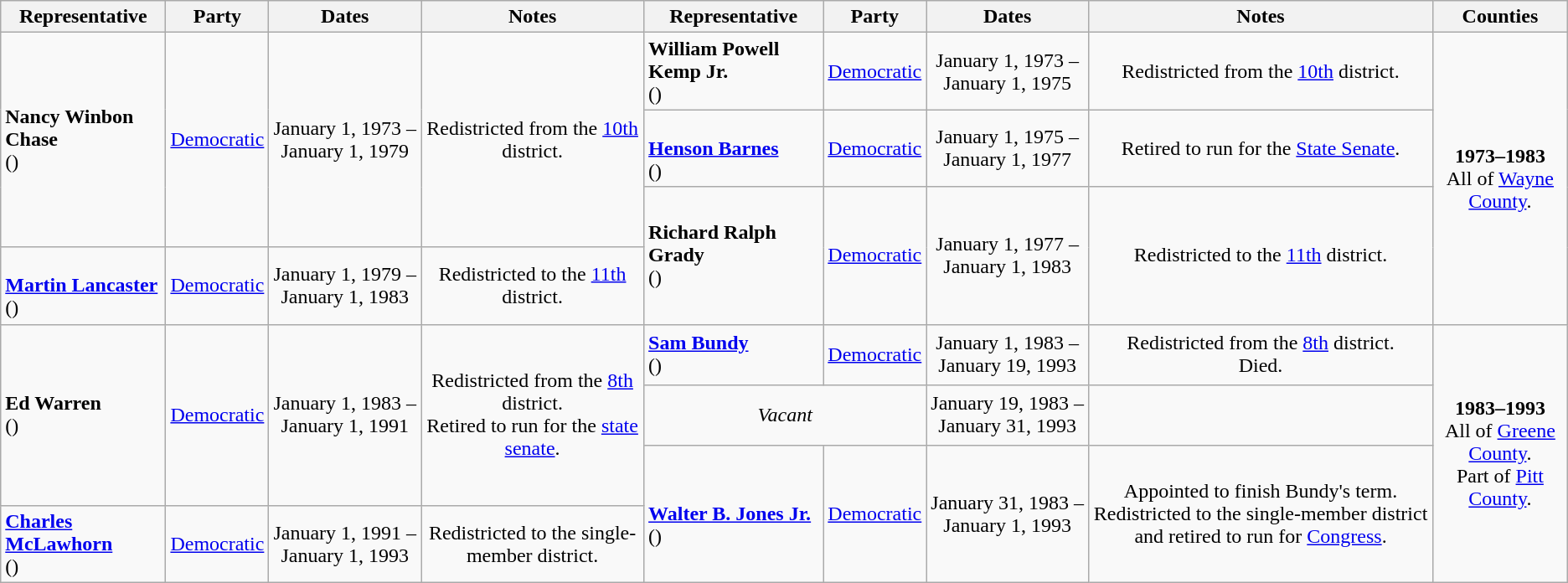<table class=wikitable style="text-align:center">
<tr>
<th>Representative</th>
<th>Party</th>
<th>Dates</th>
<th>Notes</th>
<th>Representative</th>
<th>Party</th>
<th>Dates</th>
<th>Notes</th>
<th>Counties</th>
</tr>
<tr style="height:3em">
<td rowspan=3 align=left><strong>Nancy Winbon Chase</strong><br>()</td>
<td rowspan=3 ><a href='#'>Democratic</a></td>
<td rowspan=3 nowrap>January 1, 1973 – <br> January 1, 1979</td>
<td rowspan=3>Redistricted from the <a href='#'>10th</a> district.</td>
<td align=left><strong>William Powell Kemp Jr.</strong><br>()</td>
<td><a href='#'>Democratic</a></td>
<td nowrap>January 1, 1973 – <br> January 1, 1975</td>
<td>Redistricted from the <a href='#'>10th</a> district.</td>
<td rowspan=4><strong>1973–1983</strong><br> All of <a href='#'>Wayne County</a>.</td>
</tr>
<tr style="height:3em">
<td align=left><br><strong><a href='#'>Henson Barnes</a></strong><br>()</td>
<td><a href='#'>Democratic</a></td>
<td nowrap>January 1, 1975 – <br> January 1, 1977</td>
<td>Retired to run for the <a href='#'>State Senate</a>.</td>
</tr>
<tr style="height:3em">
<td rowspan=2 align=left><strong>Richard Ralph Grady</strong><br>()</td>
<td rowspan=2 ><a href='#'>Democratic</a></td>
<td rowspan=2 nowrap>January 1, 1977 – <br> January 1, 1983</td>
<td rowspan=2>Redistricted to the <a href='#'>11th</a> district.</td>
</tr>
<tr style="height:3em">
<td align=left><br><strong><a href='#'>Martin Lancaster</a></strong><br>()</td>
<td><a href='#'>Democratic</a></td>
<td nowrap>January 1, 1979 – <br> January 1, 1983</td>
<td>Redistricted to the <a href='#'>11th</a> district.</td>
</tr>
<tr style="height:3em">
<td rowspan=3 align=left><strong>Ed Warren</strong><br>()</td>
<td rowspan=3 ><a href='#'>Democratic</a></td>
<td rowspan=3 nowrap>January 1, 1983 – <br> January 1, 1991</td>
<td rowspan=3>Redistricted from the <a href='#'>8th</a> district. <br> Retired to run for the <a href='#'>state senate</a>.</td>
<td align=left><strong><a href='#'>Sam Bundy</a></strong><br>()</td>
<td><a href='#'>Democratic</a></td>
<td nowrap>January 1, 1983 – <br> January 19, 1993</td>
<td>Redistricted from the <a href='#'>8th</a> district. <br> Died.</td>
<td rowspan=4><strong>1983–1993</strong> <br> All of <a href='#'>Greene County</a>. <br> Part of <a href='#'>Pitt County</a>.</td>
</tr>
<tr style="height:3em">
<td colspan=2 align=center><em>Vacant</em></td>
<td nowrap>January 19, 1983 – <br> January 31, 1993</td>
<td></td>
</tr>
<tr style="height:3em">
<td rowspan=2 align=left><br><strong><a href='#'>Walter B. Jones Jr.</a></strong><br>()</td>
<td rowspan=2 ><a href='#'>Democratic</a></td>
<td rowspan=2 nowrap>January 31, 1983 – <br> January 1, 1993</td>
<td rowspan=2>Appointed to finish Bundy's term. <br> Redistricted to the single-member district and retired to run for <a href='#'>Congress</a>.</td>
</tr>
<tr style="height:3em">
<td align=left><strong><a href='#'>Charles McLawhorn</a></strong><br>()</td>
<td><a href='#'>Democratic</a></td>
<td nowrap>January 1, 1991 – <br> January 1, 1993</td>
<td>Redistricted to the single-member district.</td>
</tr>
</table>
